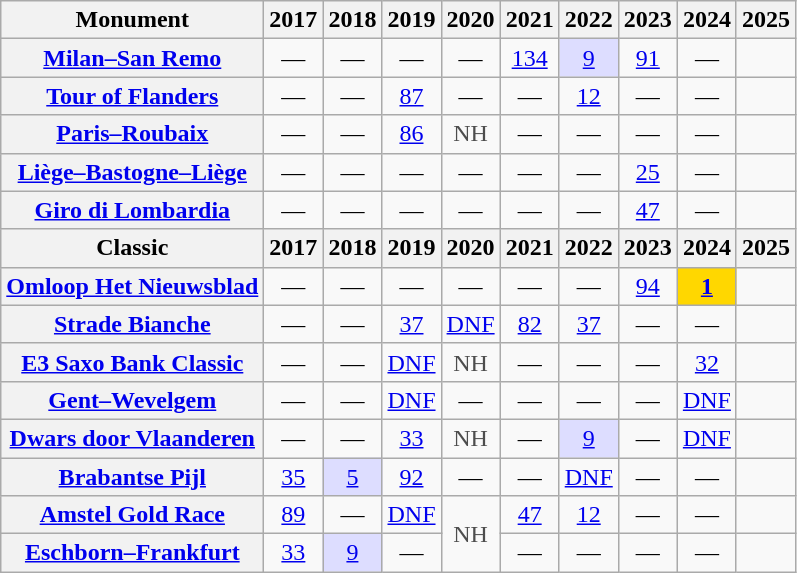<table class="wikitable plainrowheaders">
<tr>
<th>Monument</th>
<th scope="col">2017</th>
<th scope="col">2018</th>
<th scope="col">2019</th>
<th scope="col">2020</th>
<th scope="col">2021</th>
<th scope="col">2022</th>
<th scope="col">2023</th>
<th scope="col">2024</th>
<th scope="col">2025</th>
</tr>
<tr style="text-align:center;">
<th scope="row"><a href='#'>Milan–San Remo</a></th>
<td>—</td>
<td>—</td>
<td>—</td>
<td>—</td>
<td><a href='#'>134</a></td>
<td style="background:#ddf;"><a href='#'>9</a></td>
<td><a href='#'>91</a></td>
<td>—</td>
<td></td>
</tr>
<tr style="text-align:center;">
<th scope="row"><a href='#'>Tour of Flanders</a></th>
<td>—</td>
<td>—</td>
<td><a href='#'>87</a></td>
<td>—</td>
<td>—</td>
<td><a href='#'>12</a></td>
<td>—</td>
<td>—</td>
<td></td>
</tr>
<tr style="text-align:center;">
<th scope="row"><a href='#'>Paris–Roubaix</a></th>
<td>—</td>
<td>—</td>
<td><a href='#'>86</a></td>
<td style="color:#4d4d4d;">NH</td>
<td>—</td>
<td>—</td>
<td>—</td>
<td>—</td>
<td></td>
</tr>
<tr style="text-align:center;">
<th scope="row"><a href='#'>Liège–Bastogne–Liège</a></th>
<td>—</td>
<td>—</td>
<td>—</td>
<td>—</td>
<td>—</td>
<td>—</td>
<td><a href='#'>25</a></td>
<td>—</td>
<td></td>
</tr>
<tr style="text-align:center;">
<th scope="row"><a href='#'>Giro di Lombardia</a></th>
<td>—</td>
<td>—</td>
<td>—</td>
<td>—</td>
<td>—</td>
<td>—</td>
<td><a href='#'>47</a></td>
<td>—</td>
<td></td>
</tr>
<tr>
<th>Classic</th>
<th scope="col">2017</th>
<th scope="col">2018</th>
<th scope="col">2019</th>
<th scope="col">2020</th>
<th scope="col">2021</th>
<th scope="col">2022</th>
<th scope="col">2023</th>
<th scope="col">2024</th>
<th scope="col">2025</th>
</tr>
<tr style="text-align:center;">
<th scope="row"><a href='#'>Omloop Het Nieuwsblad</a></th>
<td>—</td>
<td>—</td>
<td>—</td>
<td>—</td>
<td>—</td>
<td>—</td>
<td><a href='#'>94</a></td>
<td style="background:gold"><a href='#'><strong>1</strong></a></td>
<td></td>
</tr>
<tr style="text-align:center;">
<th scope="row"><a href='#'>Strade Bianche</a></th>
<td>—</td>
<td>—</td>
<td><a href='#'>37</a></td>
<td><a href='#'>DNF</a></td>
<td><a href='#'>82</a></td>
<td><a href='#'>37</a></td>
<td>—</td>
<td>—</td>
<td></td>
</tr>
<tr style="text-align:center;">
<th scope="row"><a href='#'>E3 Saxo Bank Classic</a></th>
<td>—</td>
<td>—</td>
<td><a href='#'>DNF</a></td>
<td style="color:#4d4d4d;">NH</td>
<td>—</td>
<td>—</td>
<td>—</td>
<td><a href='#'>32</a></td>
<td></td>
</tr>
<tr style="text-align:center;">
<th scope="row"><a href='#'>Gent–Wevelgem</a></th>
<td>—</td>
<td>—</td>
<td><a href='#'>DNF</a></td>
<td>—</td>
<td>—</td>
<td>—</td>
<td>—</td>
<td><a href='#'>DNF</a></td>
<td></td>
</tr>
<tr style="text-align:center;">
<th scope="row"><a href='#'>Dwars door Vlaanderen</a></th>
<td>—</td>
<td>—</td>
<td><a href='#'>33</a></td>
<td style="color:#4d4d4d;">NH</td>
<td>—</td>
<td style="background:#ddf;"><a href='#'>9</a></td>
<td>—</td>
<td><a href='#'>DNF</a></td>
<td></td>
</tr>
<tr style="text-align:center;">
<th scope="row"><a href='#'>Brabantse Pijl</a></th>
<td><a href='#'>35</a></td>
<td style="background:#ddf;"><a href='#'>5</a></td>
<td><a href='#'>92</a></td>
<td>—</td>
<td>—</td>
<td><a href='#'>DNF</a></td>
<td>—</td>
<td>—</td>
<td></td>
</tr>
<tr style="text-align:center;">
<th scope="row"><a href='#'>Amstel Gold Race</a></th>
<td><a href='#'>89</a></td>
<td>—</td>
<td><a href='#'>DNF</a></td>
<td style="color:#4d4d4d;" rowspan=2>NH</td>
<td><a href='#'>47</a></td>
<td><a href='#'>12</a></td>
<td>—</td>
<td>—</td>
<td></td>
</tr>
<tr style="text-align:center;">
<th scope="row"><a href='#'>Eschborn–Frankfurt</a></th>
<td><a href='#'>33</a></td>
<td style="background:#ddf;"><a href='#'>9</a></td>
<td>—</td>
<td>—</td>
<td>—</td>
<td>—</td>
<td>—</td>
<td></td>
</tr>
</table>
